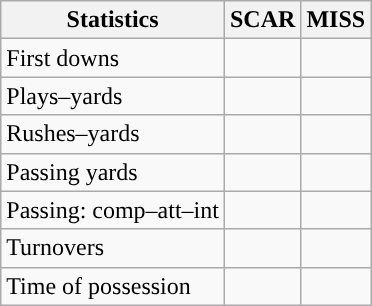<table class="wikitable" style="float:left">
<tr>
<th>Statistics</th>
<th>SCAR</th>
<th>MISS</th>
</tr>
<tr>
<td>First downs</td>
<td></td>
<td></td>
</tr>
<tr>
<td>Plays–yards</td>
<td></td>
<td></td>
</tr>
<tr>
<td>Rushes–yards</td>
<td></td>
<td></td>
</tr>
<tr>
<td>Passing yards</td>
<td></td>
<td></td>
</tr>
<tr>
<td>Passing: comp–att–int</td>
<td></td>
<td></td>
</tr>
<tr>
<td>Turnovers</td>
<td></td>
<td></td>
</tr>
<tr>
<td>Time of possession</td>
<td></td>
<td></td>
</tr>
</table>
